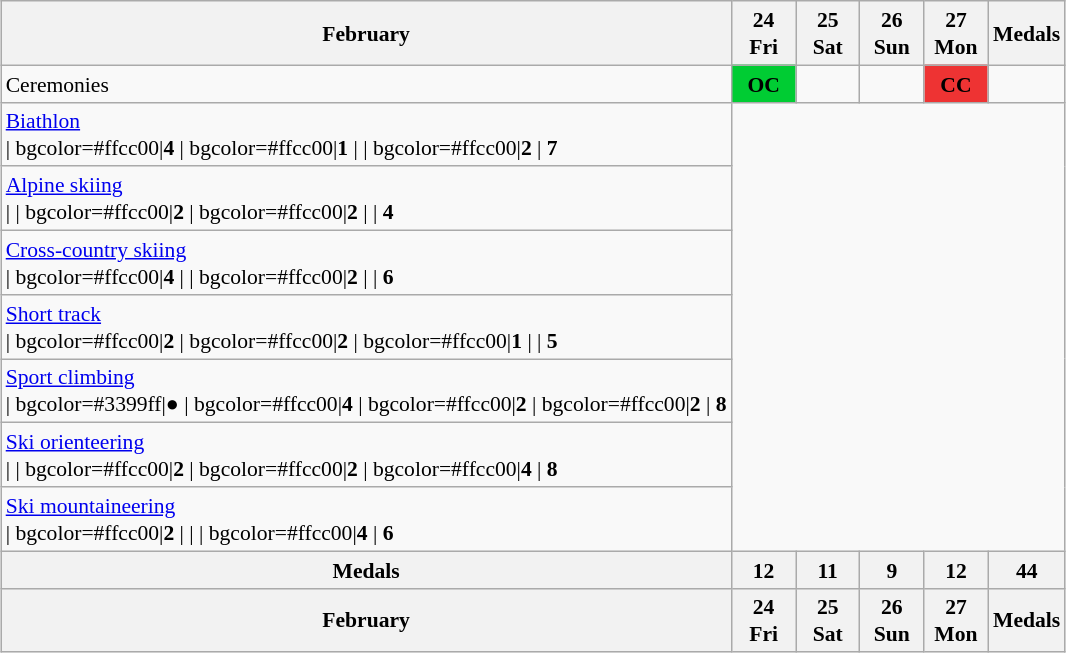<table class="wikitable" style="margin:0.5em auto; font-size:90%; line-height:1.25em;">
<tr>
<th colspan=2>February</th>
<th style="width:2.5em">24<br>Fri</th>
<th style="width:2.5em">25<br>Sat</th>
<th style="width:2.5em">26<br>Sun</th>
<th style="width:2.5em">27<br>Mon</th>
<th>Medals</th>
</tr>
<tr>
<td colspan=2>Ceremonies</td>
<td bgcolor=#00cc33 align=center><strong>OC</strong></td>
<td></td>
<td></td>
<td bgcolor=#ee3333 align=center><strong>CC</strong></td>
<td></td>
</tr>
<tr align="center">
<td colspan=2 align="left"> <a href='#'>Biathlon</a><br>| bgcolor=#ffcc00|<strong>4</strong>
| bgcolor=#ffcc00|<strong>1 </strong>
|  
| bgcolor=#ffcc00|<strong>2</strong>
| <strong>7</strong></td>
</tr>
<tr align="center">
<td colspan=2 align="left"> <a href='#'>Alpine skiing</a><br>| 
| bgcolor=#ffcc00|<strong>2 </strong>
| bgcolor=#ffcc00|<strong>2 </strong>
| 
| <strong>4</strong></td>
</tr>
<tr align="center">
<td colspan=2 align="left"> <a href='#'>Cross-country skiing</a><br>| bgcolor=#ffcc00|<strong>4</strong>
|  
| bgcolor=#ffcc00|<strong>2 </strong>
| 
| <strong>6</strong></td>
</tr>
<tr align="center">
<td colspan=2 align="left"> <a href='#'>Short track</a><br>| bgcolor=#ffcc00|<strong>2</strong>
| bgcolor=#ffcc00|<strong>2</strong>
| bgcolor=#ffcc00|<strong>1</strong>
| 
| <strong>5</strong></td>
</tr>
<tr align="center">
<td colspan=2 align="left"> <a href='#'>Sport climbing</a><br>| bgcolor=#3399ff|<strong>●</strong>
| bgcolor=#ffcc00|<strong>4</strong>
| bgcolor=#ffcc00|<strong>2</strong>
| bgcolor=#ffcc00|<strong>2</strong>
| <strong>8</strong></td>
</tr>
<tr align="center">
<td colspan=2 align="left"> <a href='#'>Ski orienteering</a><br>| 
| bgcolor=#ffcc00|<strong>2</strong>
| bgcolor=#ffcc00|<strong>2</strong>
| bgcolor=#ffcc00|<strong>4</strong>
| <strong>8</strong></td>
</tr>
<tr align="center">
<td colspan=2 align="left"><a href='#'>Ski mountaineering</a><br>| bgcolor=#ffcc00|<strong>2</strong>
| 
| 
| bgcolor=#ffcc00|<strong>4</strong>
| <strong>6</strong></td>
</tr>
<tr>
<th colspan=2>Medals</th>
<th>12</th>
<th>11</th>
<th>9</th>
<th>12</th>
<th>44</th>
</tr>
<tr>
<th colspan=2>February</th>
<th style="width:2.5em">24<br>Fri</th>
<th style="width:2.5em">25<br>Sat</th>
<th style="width:2.5em">26<br>Sun</th>
<th style="width:2.5em">27<br>Mon</th>
<th>Medals</th>
</tr>
</table>
